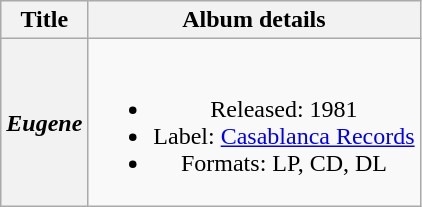<table class="wikitable plainrowheaders" style="text-align:center;">
<tr>
<th scope=col>Title</th>
<th scope=col>Album details</th>
</tr>
<tr>
<th scope="row"><em>Eugene</em></th>
<td><br><ul><li>Released: 1981</li><li>Label: <a href='#'>Casablanca Records</a></li><li>Formats: LP, CD, DL</li></ul></td>
</tr>
</table>
